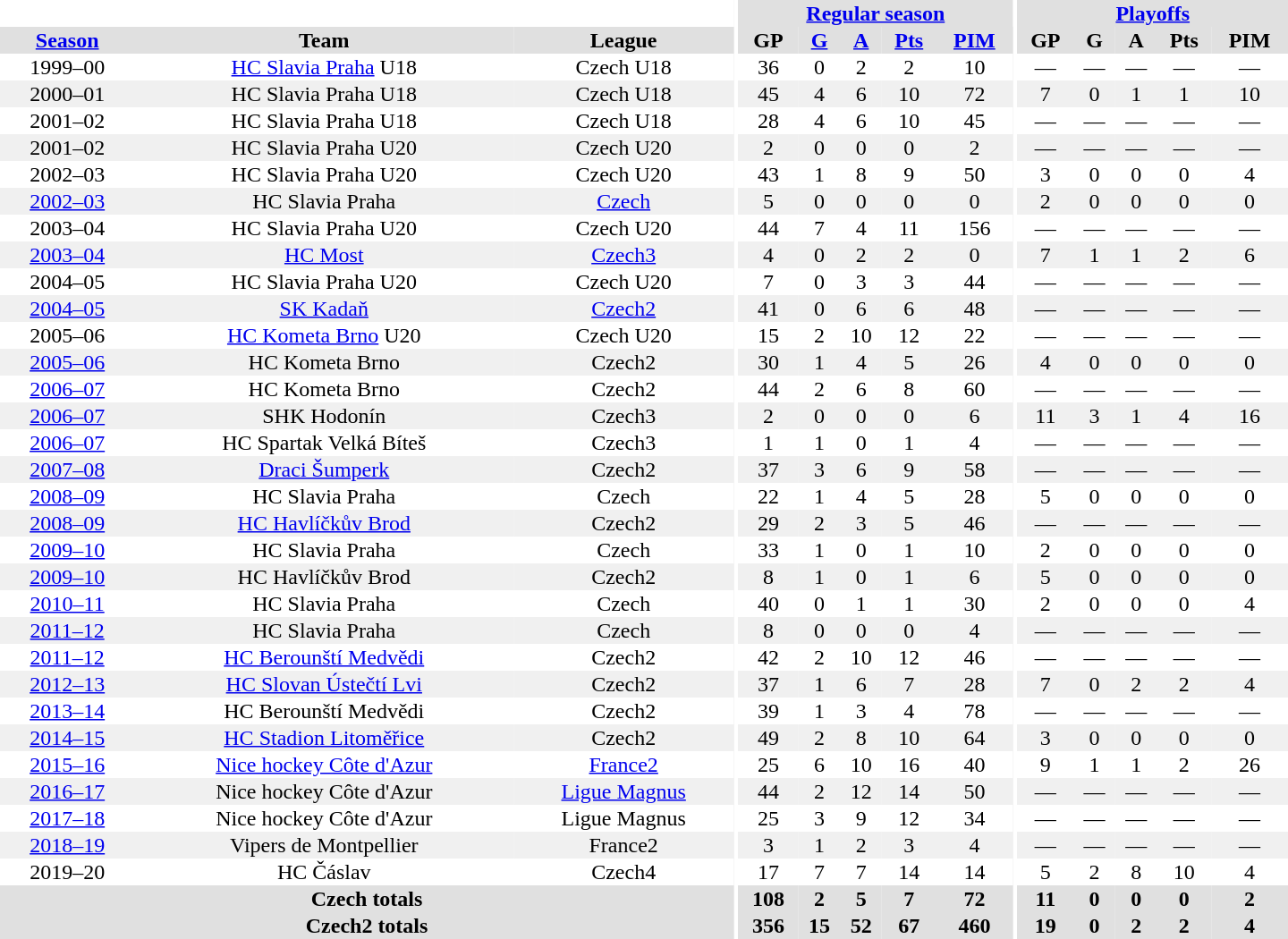<table border="0" cellpadding="1" cellspacing="0" style="text-align:center; width:60em">
<tr bgcolor="#e0e0e0">
<th colspan="3" bgcolor="#ffffff"></th>
<th rowspan="99" bgcolor="#ffffff"></th>
<th colspan="5"><a href='#'>Regular season</a></th>
<th rowspan="99" bgcolor="#ffffff"></th>
<th colspan="5"><a href='#'>Playoffs</a></th>
</tr>
<tr bgcolor="#e0e0e0">
<th><a href='#'>Season</a></th>
<th>Team</th>
<th>League</th>
<th>GP</th>
<th><a href='#'>G</a></th>
<th><a href='#'>A</a></th>
<th><a href='#'>Pts</a></th>
<th><a href='#'>PIM</a></th>
<th>GP</th>
<th>G</th>
<th>A</th>
<th>Pts</th>
<th>PIM</th>
</tr>
<tr>
<td>1999–00</td>
<td><a href='#'>HC Slavia Praha</a> U18</td>
<td>Czech U18</td>
<td>36</td>
<td>0</td>
<td>2</td>
<td>2</td>
<td>10</td>
<td>—</td>
<td>—</td>
<td>—</td>
<td>—</td>
<td>—</td>
</tr>
<tr bgcolor="#f0f0f0">
<td>2000–01</td>
<td>HC Slavia Praha U18</td>
<td>Czech U18</td>
<td>45</td>
<td>4</td>
<td>6</td>
<td>10</td>
<td>72</td>
<td>7</td>
<td>0</td>
<td>1</td>
<td>1</td>
<td>10</td>
</tr>
<tr>
<td>2001–02</td>
<td>HC Slavia Praha U18</td>
<td>Czech U18</td>
<td>28</td>
<td>4</td>
<td>6</td>
<td>10</td>
<td>45</td>
<td>—</td>
<td>—</td>
<td>—</td>
<td>—</td>
<td>—</td>
</tr>
<tr bgcolor="#f0f0f0">
<td>2001–02</td>
<td>HC Slavia Praha U20</td>
<td>Czech U20</td>
<td>2</td>
<td>0</td>
<td>0</td>
<td>0</td>
<td>2</td>
<td>—</td>
<td>—</td>
<td>—</td>
<td>—</td>
<td>—</td>
</tr>
<tr>
<td>2002–03</td>
<td>HC Slavia Praha U20</td>
<td>Czech U20</td>
<td>43</td>
<td>1</td>
<td>8</td>
<td>9</td>
<td>50</td>
<td>3</td>
<td>0</td>
<td>0</td>
<td>0</td>
<td>4</td>
</tr>
<tr bgcolor="#f0f0f0">
<td><a href='#'>2002–03</a></td>
<td>HC Slavia Praha</td>
<td><a href='#'>Czech</a></td>
<td>5</td>
<td>0</td>
<td>0</td>
<td>0</td>
<td>0</td>
<td>2</td>
<td>0</td>
<td>0</td>
<td>0</td>
<td>0</td>
</tr>
<tr>
<td>2003–04</td>
<td>HC Slavia Praha U20</td>
<td>Czech U20</td>
<td>44</td>
<td>7</td>
<td>4</td>
<td>11</td>
<td>156</td>
<td>—</td>
<td>—</td>
<td>—</td>
<td>—</td>
<td>—</td>
</tr>
<tr bgcolor="#f0f0f0">
<td><a href='#'>2003–04</a></td>
<td><a href='#'>HC Most</a></td>
<td><a href='#'>Czech3</a></td>
<td>4</td>
<td>0</td>
<td>2</td>
<td>2</td>
<td>0</td>
<td>7</td>
<td>1</td>
<td>1</td>
<td>2</td>
<td>6</td>
</tr>
<tr>
<td>2004–05</td>
<td>HC Slavia Praha U20</td>
<td>Czech U20</td>
<td>7</td>
<td>0</td>
<td>3</td>
<td>3</td>
<td>44</td>
<td>—</td>
<td>—</td>
<td>—</td>
<td>—</td>
<td>—</td>
</tr>
<tr bgcolor="#f0f0f0">
<td><a href='#'>2004–05</a></td>
<td><a href='#'>SK Kadaň</a></td>
<td><a href='#'>Czech2</a></td>
<td>41</td>
<td>0</td>
<td>6</td>
<td>6</td>
<td>48</td>
<td>—</td>
<td>—</td>
<td>—</td>
<td>—</td>
<td>—</td>
</tr>
<tr>
<td>2005–06</td>
<td><a href='#'>HC Kometa Brno</a> U20</td>
<td>Czech U20</td>
<td>15</td>
<td>2</td>
<td>10</td>
<td>12</td>
<td>22</td>
<td>—</td>
<td>—</td>
<td>—</td>
<td>—</td>
<td>—</td>
</tr>
<tr bgcolor="#f0f0f0">
<td><a href='#'>2005–06</a></td>
<td>HC Kometa Brno</td>
<td>Czech2</td>
<td>30</td>
<td>1</td>
<td>4</td>
<td>5</td>
<td>26</td>
<td>4</td>
<td>0</td>
<td>0</td>
<td>0</td>
<td>0</td>
</tr>
<tr>
<td><a href='#'>2006–07</a></td>
<td>HC Kometa Brno</td>
<td>Czech2</td>
<td>44</td>
<td>2</td>
<td>6</td>
<td>8</td>
<td>60</td>
<td>—</td>
<td>—</td>
<td>—</td>
<td>—</td>
<td>—</td>
</tr>
<tr bgcolor="#f0f0f0">
<td><a href='#'>2006–07</a></td>
<td>SHK Hodonín</td>
<td>Czech3</td>
<td>2</td>
<td>0</td>
<td>0</td>
<td>0</td>
<td>6</td>
<td>11</td>
<td>3</td>
<td>1</td>
<td>4</td>
<td>16</td>
</tr>
<tr>
<td><a href='#'>2006–07</a></td>
<td>HC Spartak Velká Bíteš</td>
<td>Czech3</td>
<td>1</td>
<td>1</td>
<td>0</td>
<td>1</td>
<td>4</td>
<td>—</td>
<td>—</td>
<td>—</td>
<td>—</td>
<td>—</td>
</tr>
<tr bgcolor="#f0f0f0">
<td><a href='#'>2007–08</a></td>
<td><a href='#'>Draci Šumperk</a></td>
<td>Czech2</td>
<td>37</td>
<td>3</td>
<td>6</td>
<td>9</td>
<td>58</td>
<td>—</td>
<td>—</td>
<td>—</td>
<td>—</td>
<td>—</td>
</tr>
<tr>
<td><a href='#'>2008–09</a></td>
<td>HC Slavia Praha</td>
<td>Czech</td>
<td>22</td>
<td>1</td>
<td>4</td>
<td>5</td>
<td>28</td>
<td>5</td>
<td>0</td>
<td>0</td>
<td>0</td>
<td>0</td>
</tr>
<tr bgcolor="#f0f0f0">
<td><a href='#'>2008–09</a></td>
<td><a href='#'>HC Havlíčkův Brod</a></td>
<td>Czech2</td>
<td>29</td>
<td>2</td>
<td>3</td>
<td>5</td>
<td>46</td>
<td>—</td>
<td>—</td>
<td>—</td>
<td>—</td>
<td>—</td>
</tr>
<tr>
<td><a href='#'>2009–10</a></td>
<td>HC Slavia Praha</td>
<td>Czech</td>
<td>33</td>
<td>1</td>
<td>0</td>
<td>1</td>
<td>10</td>
<td>2</td>
<td>0</td>
<td>0</td>
<td>0</td>
<td>0</td>
</tr>
<tr bgcolor="#f0f0f0">
<td><a href='#'>2009–10</a></td>
<td>HC Havlíčkův Brod</td>
<td>Czech2</td>
<td>8</td>
<td>1</td>
<td>0</td>
<td>1</td>
<td>6</td>
<td>5</td>
<td>0</td>
<td>0</td>
<td>0</td>
<td>0</td>
</tr>
<tr>
<td><a href='#'>2010–11</a></td>
<td>HC Slavia Praha</td>
<td>Czech</td>
<td>40</td>
<td>0</td>
<td>1</td>
<td>1</td>
<td>30</td>
<td>2</td>
<td>0</td>
<td>0</td>
<td>0</td>
<td>4</td>
</tr>
<tr bgcolor="#f0f0f0">
<td><a href='#'>2011–12</a></td>
<td>HC Slavia Praha</td>
<td>Czech</td>
<td>8</td>
<td>0</td>
<td>0</td>
<td>0</td>
<td>4</td>
<td>—</td>
<td>—</td>
<td>—</td>
<td>—</td>
<td>—</td>
</tr>
<tr>
<td><a href='#'>2011–12</a></td>
<td><a href='#'>HC Berounští Medvědi</a></td>
<td>Czech2</td>
<td>42</td>
<td>2</td>
<td>10</td>
<td>12</td>
<td>46</td>
<td>—</td>
<td>—</td>
<td>—</td>
<td>—</td>
<td>—</td>
</tr>
<tr bgcolor="#f0f0f0">
<td><a href='#'>2012–13</a></td>
<td><a href='#'>HC Slovan Ústečtí Lvi</a></td>
<td>Czech2</td>
<td>37</td>
<td>1</td>
<td>6</td>
<td>7</td>
<td>28</td>
<td>7</td>
<td>0</td>
<td>2</td>
<td>2</td>
<td>4</td>
</tr>
<tr>
<td><a href='#'>2013–14</a></td>
<td>HC Berounští Medvědi</td>
<td>Czech2</td>
<td>39</td>
<td>1</td>
<td>3</td>
<td>4</td>
<td>78</td>
<td>—</td>
<td>—</td>
<td>—</td>
<td>—</td>
<td>—</td>
</tr>
<tr bgcolor="#f0f0f0">
<td><a href='#'>2014–15</a></td>
<td><a href='#'>HC Stadion Litoměřice</a></td>
<td>Czech2</td>
<td>49</td>
<td>2</td>
<td>8</td>
<td>10</td>
<td>64</td>
<td>3</td>
<td>0</td>
<td>0</td>
<td>0</td>
<td>0</td>
</tr>
<tr>
<td><a href='#'>2015–16</a></td>
<td><a href='#'>Nice hockey Côte d'Azur</a></td>
<td><a href='#'>France2</a></td>
<td>25</td>
<td>6</td>
<td>10</td>
<td>16</td>
<td>40</td>
<td>9</td>
<td>1</td>
<td>1</td>
<td>2</td>
<td>26</td>
</tr>
<tr bgcolor="#f0f0f0">
<td><a href='#'>2016–17</a></td>
<td>Nice hockey Côte d'Azur</td>
<td><a href='#'>Ligue Magnus</a></td>
<td>44</td>
<td>2</td>
<td>12</td>
<td>14</td>
<td>50</td>
<td>—</td>
<td>—</td>
<td>—</td>
<td>—</td>
<td>—</td>
</tr>
<tr>
<td><a href='#'>2017–18</a></td>
<td>Nice hockey Côte d'Azur</td>
<td>Ligue Magnus</td>
<td>25</td>
<td>3</td>
<td>9</td>
<td>12</td>
<td>34</td>
<td>—</td>
<td>—</td>
<td>—</td>
<td>—</td>
<td>—</td>
</tr>
<tr bgcolor="#f0f0f0">
<td><a href='#'>2018–19</a></td>
<td>Vipers de Montpellier</td>
<td>France2</td>
<td>3</td>
<td>1</td>
<td>2</td>
<td>3</td>
<td>4</td>
<td>—</td>
<td>—</td>
<td>—</td>
<td>—</td>
<td>—</td>
</tr>
<tr>
<td>2019–20</td>
<td>HC Čáslav</td>
<td>Czech4</td>
<td>17</td>
<td>7</td>
<td>7</td>
<td>14</td>
<td>14</td>
<td>5</td>
<td>2</td>
<td>8</td>
<td>10</td>
<td>4</td>
</tr>
<tr>
</tr>
<tr ALIGN="center" bgcolor="#e0e0e0">
<th colspan="3">Czech totals</th>
<th ALIGN="center">108</th>
<th ALIGN="center">2</th>
<th ALIGN="center">5</th>
<th ALIGN="center">7</th>
<th ALIGN="center">72</th>
<th ALIGN="center">11</th>
<th ALIGN="center">0</th>
<th ALIGN="center">0</th>
<th ALIGN="center">0</th>
<th ALIGN="center">2</th>
</tr>
<tr>
</tr>
<tr ALIGN="center" bgcolor="#e0e0e0">
<th colspan="3">Czech2 totals</th>
<th ALIGN="center">356</th>
<th ALIGN="center">15</th>
<th ALIGN="center">52</th>
<th ALIGN="center">67</th>
<th ALIGN="center">460</th>
<th ALIGN="center">19</th>
<th ALIGN="center">0</th>
<th ALIGN="center">2</th>
<th ALIGN="center">2</th>
<th ALIGN="center">4</th>
</tr>
</table>
